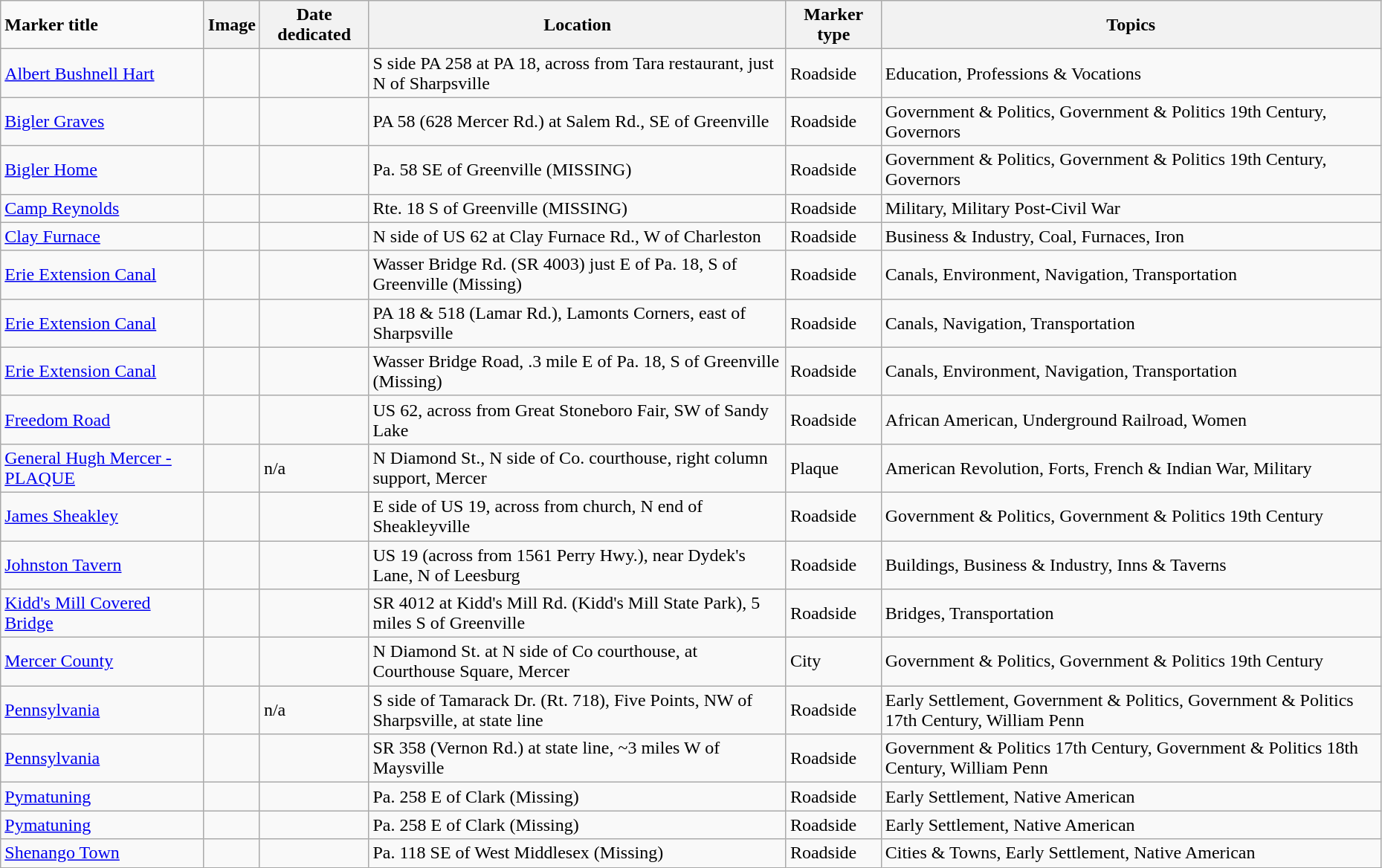<table class="wikitable sortable" style="width:98%">
<tr>
<td><strong>Marker title</strong></td>
<th class="unsortable"><strong>Image</strong></th>
<th><strong>Date dedicated</strong></th>
<th><strong>Location</strong></th>
<th><strong>Marker type</strong></th>
<th><strong>Topics</strong></th>
</tr>
<tr ->
<td><a href='#'>Albert Bushnell Hart</a></td>
<td></td>
<td></td>
<td>S side PA 258 at PA 18, across from Tara restaurant, just N of Sharpsville<br><small></small></td>
<td>Roadside</td>
<td>Education, Professions & Vocations</td>
</tr>
<tr ->
<td><a href='#'>Bigler Graves</a></td>
<td></td>
<td></td>
<td>PA 58 (628 Mercer Rd.) at Salem Rd., SE of Greenville<br><small></small></td>
<td>Roadside</td>
<td>Government & Politics, Government & Politics 19th Century, Governors</td>
</tr>
<tr ->
<td><a href='#'>Bigler Home</a></td>
<td></td>
<td></td>
<td>Pa. 58 SE of Greenville (MISSING)<br><small></small></td>
<td>Roadside</td>
<td>Government & Politics, Government & Politics 19th Century, Governors</td>
</tr>
<tr ->
<td><a href='#'>Camp Reynolds</a></td>
<td></td>
<td></td>
<td>Rte. 18 S of Greenville (MISSING)<br><small></small></td>
<td>Roadside</td>
<td>Military, Military Post-Civil War</td>
</tr>
<tr ->
<td><a href='#'>Clay Furnace</a></td>
<td></td>
<td></td>
<td>N side of US 62 at Clay Furnace Rd., W of Charleston<br><small></small></td>
<td>Roadside</td>
<td>Business & Industry, Coal, Furnaces, Iron</td>
</tr>
<tr ->
<td><a href='#'>Erie Extension Canal</a></td>
<td></td>
<td></td>
<td>Wasser Bridge Rd. (SR 4003) just E of Pa. 18, S of Greenville (Missing)<br><small></small></td>
<td>Roadside</td>
<td>Canals, Environment, Navigation, Transportation</td>
</tr>
<tr ->
<td><a href='#'>Erie Extension Canal</a></td>
<td></td>
<td></td>
<td>PA 18 & 518 (Lamar Rd.), Lamonts Corners, east of Sharpsville<br><small></small></td>
<td>Roadside</td>
<td>Canals, Navigation, Transportation</td>
</tr>
<tr ->
<td><a href='#'>Erie Extension Canal</a></td>
<td></td>
<td></td>
<td>Wasser Bridge Road, .3 mile E of Pa. 18, S of Greenville (Missing)<br><small></small></td>
<td>Roadside</td>
<td>Canals, Environment, Navigation, Transportation</td>
</tr>
<tr ->
<td><a href='#'>Freedom Road</a></td>
<td></td>
<td></td>
<td>US 62, across from Great Stoneboro Fair, SW of Sandy Lake<br><small></small></td>
<td>Roadside</td>
<td>African American, Underground Railroad, Women</td>
</tr>
<tr ->
<td><a href='#'>General Hugh Mercer - PLAQUE</a></td>
<td></td>
<td>n/a</td>
<td>N Diamond St., N side of Co. courthouse, right column support, Mercer<br><small></small></td>
<td>Plaque</td>
<td>American Revolution, Forts, French & Indian War, Military</td>
</tr>
<tr ->
<td><a href='#'>James Sheakley</a></td>
<td></td>
<td></td>
<td>E side of US 19, across from church, N end of Sheakleyville<br><small></small></td>
<td>Roadside</td>
<td>Government & Politics, Government & Politics 19th Century</td>
</tr>
<tr ->
<td><a href='#'>Johnston Tavern</a></td>
<td></td>
<td></td>
<td>US 19 (across from 1561 Perry Hwy.), near Dydek's Lane, N of Leesburg<br><small></small></td>
<td>Roadside</td>
<td>Buildings, Business & Industry, Inns & Taverns</td>
</tr>
<tr ->
<td><a href='#'>Kidd's Mill Covered Bridge</a></td>
<td></td>
<td></td>
<td>SR 4012 at Kidd's Mill Rd. (Kidd's Mill State Park), 5 miles S of Greenville<br><small></small></td>
<td>Roadside</td>
<td>Bridges, Transportation</td>
</tr>
<tr ->
<td><a href='#'>Mercer County</a></td>
<td></td>
<td></td>
<td>N Diamond St. at N side of Co courthouse, at Courthouse Square, Mercer<br><small></small></td>
<td>City</td>
<td>Government & Politics, Government & Politics 19th Century</td>
</tr>
<tr ->
<td><a href='#'>Pennsylvania</a></td>
<td></td>
<td>n/a</td>
<td>S side of Tamarack Dr. (Rt. 718), Five Points, NW of Sharpsville, at state line<br><small></small></td>
<td>Roadside</td>
<td>Early Settlement, Government & Politics, Government & Politics 17th Century, William Penn</td>
</tr>
<tr ->
<td><a href='#'>Pennsylvania</a></td>
<td></td>
<td></td>
<td>SR 358 (Vernon Rd.) at state line, ~3 miles W of Maysville<br><small></small></td>
<td>Roadside</td>
<td>Government & Politics 17th Century, Government & Politics 18th Century, William Penn</td>
</tr>
<tr ->
<td><a href='#'>Pymatuning</a></td>
<td></td>
<td></td>
<td>Pa. 258 E of Clark (Missing)<br><small></small></td>
<td>Roadside</td>
<td>Early Settlement, Native American</td>
</tr>
<tr ->
<td><a href='#'>Pymatuning</a></td>
<td></td>
<td></td>
<td>Pa. 258 E of Clark (Missing)<br><small></small></td>
<td>Roadside</td>
<td>Early Settlement, Native American</td>
</tr>
<tr ->
<td><a href='#'>Shenango Town</a></td>
<td></td>
<td></td>
<td>Pa. 118 SE of West Middlesex (Missing)<br><small></small></td>
<td>Roadside</td>
<td>Cities & Towns, Early Settlement, Native American</td>
</tr>
</table>
